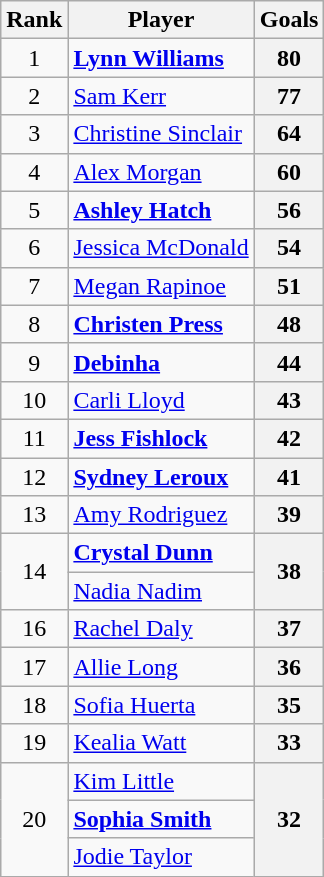<table class="wikitable" style="text-align:center">
<tr>
<th scope=col>Rank</th>
<th scope=col>Player</th>
<th scope=col>Goals</th>
</tr>
<tr>
<td>1</td>
<td style="text-align:left;"> <strong><a href='#'>Lynn Williams</a></strong></td>
<th>80</th>
</tr>
<tr>
<td>2</td>
<td style="text-align:left;"> <a href='#'>Sam Kerr</a></td>
<th>77</th>
</tr>
<tr>
<td>3</td>
<td style="text-align:left;"> <a href='#'>Christine Sinclair</a></td>
<th>64</th>
</tr>
<tr>
<td>4</td>
<td style="text-align:left;"> <a href='#'>Alex Morgan</a></td>
<th>60</th>
</tr>
<tr>
<td>5</td>
<td style="text-align:left;"> <strong><a href='#'>Ashley Hatch</a></strong></td>
<th>56</th>
</tr>
<tr>
<td>6</td>
<td style="text-align:left;"> <a href='#'>Jessica McDonald</a></td>
<th>54</th>
</tr>
<tr>
<td>7</td>
<td style="text-align:left;"> <a href='#'>Megan Rapinoe</a></td>
<th>51</th>
</tr>
<tr>
<td>8</td>
<td style="text-align:left;"> <strong><a href='#'>Christen Press</a></strong></td>
<th>48</th>
</tr>
<tr>
<td>9</td>
<td style="text-align:left;"> <strong><a href='#'>Debinha</a></strong></td>
<th>44</th>
</tr>
<tr>
<td>10</td>
<td style="text-align:left;"> <a href='#'>Carli Lloyd</a></td>
<th>43</th>
</tr>
<tr>
<td>11</td>
<td style="text-align:left;"> <strong><a href='#'>Jess Fishlock</a></strong></td>
<th>42</th>
</tr>
<tr>
<td>12</td>
<td style="text-align:left;"> <strong><a href='#'>Sydney Leroux</a></strong></td>
<th>41</th>
</tr>
<tr>
<td>13</td>
<td style="text-align:left;"> <a href='#'>Amy Rodriguez</a></td>
<th>39</th>
</tr>
<tr>
<td rowspan="2">14</td>
<td style="text-align:left;"> <strong><a href='#'>Crystal Dunn</a></strong></td>
<th rowspan="2">38</th>
</tr>
<tr>
<td style="text-align:left;"> <a href='#'>Nadia Nadim</a></td>
</tr>
<tr>
<td>16</td>
<td style="text-align:left;"> <a href='#'>Rachel Daly</a></td>
<th>37</th>
</tr>
<tr>
<td>17</td>
<td style="text-align:left;"> <a href='#'>Allie Long</a></td>
<th>36</th>
</tr>
<tr>
<td>18</td>
<td style="text-align:left;"> <a href='#'>Sofia Huerta</a></td>
<th>35</th>
</tr>
<tr>
<td>19</td>
<td style="text-align:left;"> <a href='#'>Kealia Watt</a></td>
<th>33</th>
</tr>
<tr>
<td rowspan="3">20</td>
<td style="text-align:left;"> <a href='#'>Kim Little</a></td>
<th rowspan="3">32</th>
</tr>
<tr>
<td style="text-align:left;"> <strong><a href='#'>Sophia Smith</a></strong></td>
</tr>
<tr>
<td style="text-align:left;"> <a href='#'>Jodie Taylor</a></td>
</tr>
</table>
